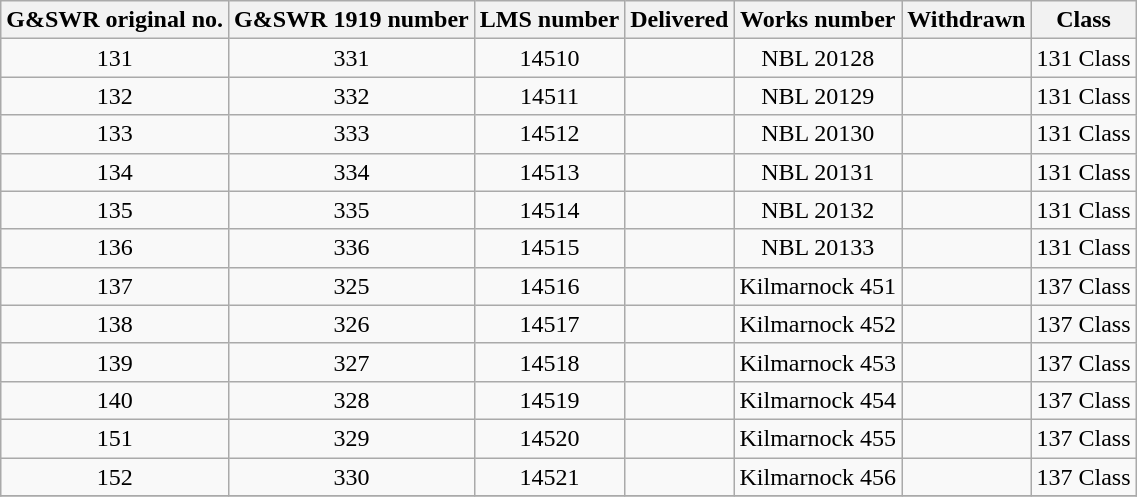<table class="wikitable sortable" style=text-align:center>
<tr>
<th>G&SWR original no.</th>
<th>G&SWR 1919 number</th>
<th>LMS number</th>
<th>Delivered</th>
<th>Works number</th>
<th>Withdrawn</th>
<th>Class</th>
</tr>
<tr>
<td>131</td>
<td>331</td>
<td>14510</td>
<td></td>
<td>NBL 20128</td>
<td></td>
<td>131 Class</td>
</tr>
<tr>
<td>132</td>
<td>332</td>
<td>14511</td>
<td></td>
<td>NBL 20129</td>
<td></td>
<td>131 Class</td>
</tr>
<tr>
<td>133</td>
<td>333</td>
<td>14512</td>
<td></td>
<td>NBL 20130</td>
<td></td>
<td>131 Class</td>
</tr>
<tr>
<td>134</td>
<td>334</td>
<td>14513</td>
<td></td>
<td>NBL 20131</td>
<td></td>
<td>131 Class</td>
</tr>
<tr>
<td>135</td>
<td>335</td>
<td>14514</td>
<td></td>
<td>NBL 20132</td>
<td></td>
<td>131 Class</td>
</tr>
<tr>
<td>136</td>
<td>336</td>
<td>14515</td>
<td></td>
<td>NBL 20133</td>
<td></td>
<td>131 Class</td>
</tr>
<tr>
<td>137</td>
<td>325</td>
<td>14516</td>
<td></td>
<td>Kilmarnock 451</td>
<td></td>
<td>137 Class</td>
</tr>
<tr>
<td>138</td>
<td>326</td>
<td>14517</td>
<td></td>
<td>Kilmarnock 452</td>
<td></td>
<td>137 Class</td>
</tr>
<tr>
<td>139</td>
<td>327</td>
<td>14518</td>
<td></td>
<td>Kilmarnock 453</td>
<td></td>
<td>137 Class</td>
</tr>
<tr>
<td>140</td>
<td>328</td>
<td>14519</td>
<td></td>
<td>Kilmarnock 454</td>
<td></td>
<td>137 Class</td>
</tr>
<tr>
<td>151</td>
<td>329</td>
<td>14520</td>
<td></td>
<td>Kilmarnock 455</td>
<td></td>
<td>137 Class</td>
</tr>
<tr>
<td>152</td>
<td>330</td>
<td>14521</td>
<td></td>
<td>Kilmarnock 456</td>
<td></td>
<td>137 Class</td>
</tr>
<tr>
</tr>
</table>
